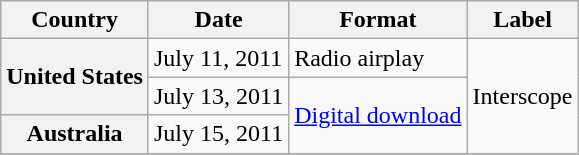<table class="wikitable plainrowheaders">
<tr>
<th scope="col">Country</th>
<th scope="col">Date</th>
<th scope="col">Format</th>
<th scope="col">Label</th>
</tr>
<tr>
<th scope="row" rowspan="2">United States</th>
<td>July 11, 2011</td>
<td>Radio airplay</td>
<td rowspan="3">Interscope</td>
</tr>
<tr>
<td>July 13, 2011</td>
<td rowspan="2"><a href='#'>Digital download</a></td>
</tr>
<tr>
<th scope="row">Australia</th>
<td>July 15, 2011</td>
</tr>
<tr>
</tr>
</table>
